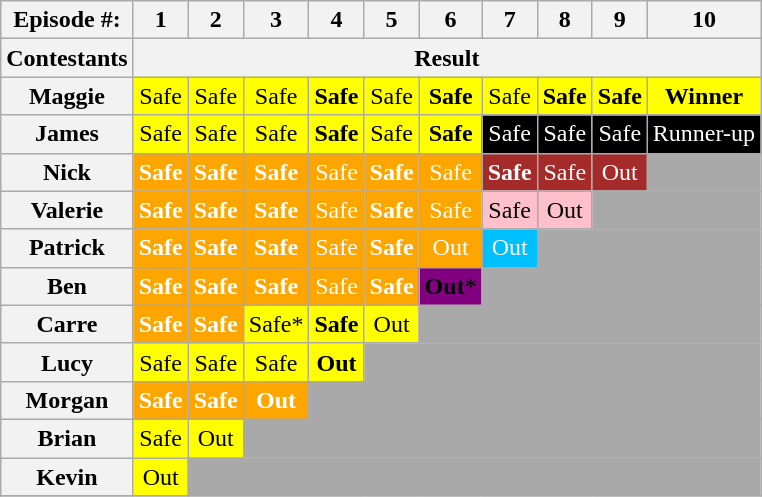<table class="wikitable" style="text-align:center">
<tr>
<th>Episode #:</th>
<th>1</th>
<th>2</th>
<th>3</th>
<th>4</th>
<th>5</th>
<th>6</th>
<th>7</th>
<th>8</th>
<th>9</th>
<th>10</th>
</tr>
<tr>
<th>Contestants</th>
<th colspan=10>Result</th>
</tr>
<tr>
<th>Maggie</th>
<td style="background:yellow; color:black">Safe</td>
<td style="background:yellow; color:black">Safe</td>
<td style="background:yellow; color:black">Safe</td>
<td style="background:yellow; color:black"><strong>Safe</strong></td>
<td style="background:yellow; color:black">Safe</td>
<td style="background:yellow; color:black"><strong>Safe</strong></td>
<td style="background:yellow; color:black">Safe</td>
<td style="background:yellow; color:black"><strong>Safe</strong></td>
<td style="background:yellow;color: black"><strong>Safe</strong></td>
<td style="background:yellow;color: black"><strong>Winner</strong></td>
</tr>
<tr>
<th>James</th>
<td style="background:yellow; color:black">Safe</td>
<td style="background:yellow; color:black">Safe</td>
<td style="background:yellow; color:black">Safe</td>
<td style="background:yellow; color:black"><strong>Safe</strong></td>
<td style="background:yellow; color:black">Safe</td>
<td style="background:yellow; color:black"><strong>Safe</strong></td>
<td style="background:black; color:white">Safe</td>
<td style="background:black; color:white">Safe</td>
<td style="background:black;color: white">Safe</td>
<td style="background:black;color: white">Runner-up</td>
</tr>
<tr>
<th>Nick</th>
<td style="background:orange; color:white"><strong>Safe</strong></td>
<td style="background:orange; color:white"><strong>Safe</strong></td>
<td style="background:orange; color:white"><strong>Safe</strong></td>
<td style="background:orange; color:white">Safe</td>
<td style="background:orange; color:white"><strong>Safe</strong></td>
<td style="background:orange; color:white">Safe</td>
<td style="background:brown; color:white"><strong>Safe</strong></td>
<td style="background:brown; color:white">Safe</td>
<td style="background:brown;color: white">Out</td>
<td style="background:darkgray"></td>
</tr>
<tr>
<th>Valerie</th>
<td style="background:orange; color:white"><strong>Safe</strong></td>
<td style="background:orange; color:white"><strong>Safe</strong></td>
<td style="background:orange; color:white"><strong>Safe</strong></td>
<td style="background:orange; color:white">Safe</td>
<td style="background:orange; color:white"><strong>Safe</strong></td>
<td style="background:orange; color:white">Safe</td>
<td style="background:pink; color:black">Safe</td>
<td style="background:pink; color:black">Out</td>
<td colspan="2" bgcolor="darkgray"></td>
</tr>
<tr>
<th>Patrick</th>
<td style="background:orange; color:white"><strong>Safe</strong></td>
<td style="background:orange; color:white"><strong>Safe</strong></td>
<td style="background:orange; color:white"><strong>Safe</strong></td>
<td style="background:orange; color:white">Safe</td>
<td style="background:orange; color:white"><strong>Safe</strong></td>
<td style="background:orange; color:white">Out</td>
<td style="background:deepskyblue; color:white">Out</td>
<td colspan="3" bgcolor="darkgray"></td>
</tr>
<tr>
<th>Ben</th>
<td style="background:orange; color:white"><strong>Safe</strong></td>
<td style="background:orange; color:white"><strong>Safe</strong></td>
<td style="background:orange; color:white"><strong>Safe</strong></td>
<td style="background:orange; color:white">Safe</td>
<td style="background:orange; color:white"><strong>Safe</strong></td>
<td style="background:purple; color:black"><strong>Out</strong>*</td>
<td colspan="4" bgcolor="darkgray"></td>
</tr>
<tr>
<th>Carre</th>
<td style="background:orange; color:white"><strong>Safe</strong></td>
<td style="background:orange; color:white"><strong>Safe</strong></td>
<td style="background:yellow; color:black">Safe*</td>
<td style="background:yellow; color:black"><strong>Safe</strong></td>
<td style="background:yellow; color:black">Out</td>
<td colspan="5" bgcolor="darkgray"></td>
</tr>
<tr>
<th>Lucy</th>
<td style="background:yellow; color:black">Safe</td>
<td style="background:yellow; color:black">Safe</td>
<td style="background:yellow; color:black">Safe</td>
<td style="background:yellow; color:black"><strong>Out</strong></td>
<td colspan="6" bgcolor="darkgray"></td>
</tr>
<tr>
<th>Morgan</th>
<td style="background:orange; color:white"><strong>Safe</strong></td>
<td style="background:orange; color:white"><strong>Safe</strong></td>
<td style="background:orange; color:white"><strong>Out</strong></td>
<td colspan="7" bgcolor="darkgray"></td>
</tr>
<tr>
<th>Brian</th>
<td style="background:yellow; color:black">Safe</td>
<td style="background:yellow; color:black">Out</td>
<td colspan="8" bgcolor=darkgray></td>
</tr>
<tr>
<th>Kevin</th>
<td style="background:yellow; color:black">Out</td>
<td colspan="9" bgcolor=darkgray></td>
</tr>
<tr>
</tr>
</table>
